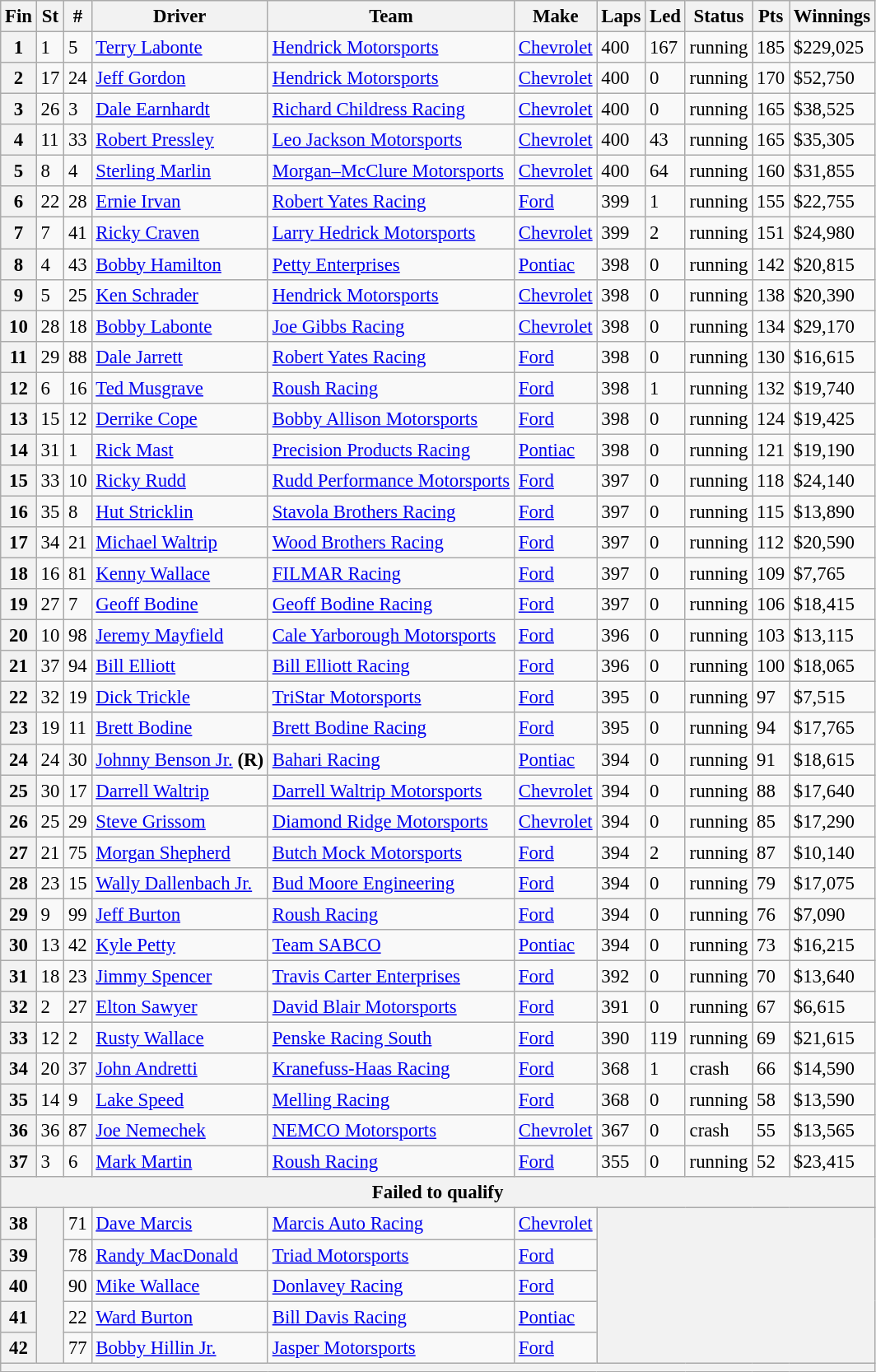<table class="wikitable" style="font-size:95%">
<tr>
<th>Fin</th>
<th>St</th>
<th>#</th>
<th>Driver</th>
<th>Team</th>
<th>Make</th>
<th>Laps</th>
<th>Led</th>
<th>Status</th>
<th>Pts</th>
<th>Winnings</th>
</tr>
<tr>
<th>1</th>
<td>1</td>
<td>5</td>
<td><a href='#'>Terry Labonte</a></td>
<td><a href='#'>Hendrick Motorsports</a></td>
<td><a href='#'>Chevrolet</a></td>
<td>400</td>
<td>167</td>
<td>running</td>
<td>185</td>
<td>$229,025</td>
</tr>
<tr>
<th>2</th>
<td>17</td>
<td>24</td>
<td><a href='#'>Jeff Gordon</a></td>
<td><a href='#'>Hendrick Motorsports</a></td>
<td><a href='#'>Chevrolet</a></td>
<td>400</td>
<td>0</td>
<td>running</td>
<td>170</td>
<td>$52,750</td>
</tr>
<tr>
<th>3</th>
<td>26</td>
<td>3</td>
<td><a href='#'>Dale Earnhardt</a></td>
<td><a href='#'>Richard Childress Racing</a></td>
<td><a href='#'>Chevrolet</a></td>
<td>400</td>
<td>0</td>
<td>running</td>
<td>165</td>
<td>$38,525</td>
</tr>
<tr>
<th>4</th>
<td>11</td>
<td>33</td>
<td><a href='#'>Robert Pressley</a></td>
<td><a href='#'>Leo Jackson Motorsports</a></td>
<td><a href='#'>Chevrolet</a></td>
<td>400</td>
<td>43</td>
<td>running</td>
<td>165</td>
<td>$35,305</td>
</tr>
<tr>
<th>5</th>
<td>8</td>
<td>4</td>
<td><a href='#'>Sterling Marlin</a></td>
<td><a href='#'>Morgan–McClure Motorsports</a></td>
<td><a href='#'>Chevrolet</a></td>
<td>400</td>
<td>64</td>
<td>running</td>
<td>160</td>
<td>$31,855</td>
</tr>
<tr>
<th>6</th>
<td>22</td>
<td>28</td>
<td><a href='#'>Ernie Irvan</a></td>
<td><a href='#'>Robert Yates Racing</a></td>
<td><a href='#'>Ford</a></td>
<td>399</td>
<td>1</td>
<td>running</td>
<td>155</td>
<td>$22,755</td>
</tr>
<tr>
<th>7</th>
<td>7</td>
<td>41</td>
<td><a href='#'>Ricky Craven</a></td>
<td><a href='#'>Larry Hedrick Motorsports</a></td>
<td><a href='#'>Chevrolet</a></td>
<td>399</td>
<td>2</td>
<td>running</td>
<td>151</td>
<td>$24,980</td>
</tr>
<tr>
<th>8</th>
<td>4</td>
<td>43</td>
<td><a href='#'>Bobby Hamilton</a></td>
<td><a href='#'>Petty Enterprises</a></td>
<td><a href='#'>Pontiac</a></td>
<td>398</td>
<td>0</td>
<td>running</td>
<td>142</td>
<td>$20,815</td>
</tr>
<tr>
<th>9</th>
<td>5</td>
<td>25</td>
<td><a href='#'>Ken Schrader</a></td>
<td><a href='#'>Hendrick Motorsports</a></td>
<td><a href='#'>Chevrolet</a></td>
<td>398</td>
<td>0</td>
<td>running</td>
<td>138</td>
<td>$20,390</td>
</tr>
<tr>
<th>10</th>
<td>28</td>
<td>18</td>
<td><a href='#'>Bobby Labonte</a></td>
<td><a href='#'>Joe Gibbs Racing</a></td>
<td><a href='#'>Chevrolet</a></td>
<td>398</td>
<td>0</td>
<td>running</td>
<td>134</td>
<td>$29,170</td>
</tr>
<tr>
<th>11</th>
<td>29</td>
<td>88</td>
<td><a href='#'>Dale Jarrett</a></td>
<td><a href='#'>Robert Yates Racing</a></td>
<td><a href='#'>Ford</a></td>
<td>398</td>
<td>0</td>
<td>running</td>
<td>130</td>
<td>$16,615</td>
</tr>
<tr>
<th>12</th>
<td>6</td>
<td>16</td>
<td><a href='#'>Ted Musgrave</a></td>
<td><a href='#'>Roush Racing</a></td>
<td><a href='#'>Ford</a></td>
<td>398</td>
<td>1</td>
<td>running</td>
<td>132</td>
<td>$19,740</td>
</tr>
<tr>
<th>13</th>
<td>15</td>
<td>12</td>
<td><a href='#'>Derrike Cope</a></td>
<td><a href='#'>Bobby Allison Motorsports</a></td>
<td><a href='#'>Ford</a></td>
<td>398</td>
<td>0</td>
<td>running</td>
<td>124</td>
<td>$19,425</td>
</tr>
<tr>
<th>14</th>
<td>31</td>
<td>1</td>
<td><a href='#'>Rick Mast</a></td>
<td><a href='#'>Precision Products Racing</a></td>
<td><a href='#'>Pontiac</a></td>
<td>398</td>
<td>0</td>
<td>running</td>
<td>121</td>
<td>$19,190</td>
</tr>
<tr>
<th>15</th>
<td>33</td>
<td>10</td>
<td><a href='#'>Ricky Rudd</a></td>
<td><a href='#'>Rudd Performance Motorsports</a></td>
<td><a href='#'>Ford</a></td>
<td>397</td>
<td>0</td>
<td>running</td>
<td>118</td>
<td>$24,140</td>
</tr>
<tr>
<th>16</th>
<td>35</td>
<td>8</td>
<td><a href='#'>Hut Stricklin</a></td>
<td><a href='#'>Stavola Brothers Racing</a></td>
<td><a href='#'>Ford</a></td>
<td>397</td>
<td>0</td>
<td>running</td>
<td>115</td>
<td>$13,890</td>
</tr>
<tr>
<th>17</th>
<td>34</td>
<td>21</td>
<td><a href='#'>Michael Waltrip</a></td>
<td><a href='#'>Wood Brothers Racing</a></td>
<td><a href='#'>Ford</a></td>
<td>397</td>
<td>0</td>
<td>running</td>
<td>112</td>
<td>$20,590</td>
</tr>
<tr>
<th>18</th>
<td>16</td>
<td>81</td>
<td><a href='#'>Kenny Wallace</a></td>
<td><a href='#'>FILMAR Racing</a></td>
<td><a href='#'>Ford</a></td>
<td>397</td>
<td>0</td>
<td>running</td>
<td>109</td>
<td>$7,765</td>
</tr>
<tr>
<th>19</th>
<td>27</td>
<td>7</td>
<td><a href='#'>Geoff Bodine</a></td>
<td><a href='#'>Geoff Bodine Racing</a></td>
<td><a href='#'>Ford</a></td>
<td>397</td>
<td>0</td>
<td>running</td>
<td>106</td>
<td>$18,415</td>
</tr>
<tr>
<th>20</th>
<td>10</td>
<td>98</td>
<td><a href='#'>Jeremy Mayfield</a></td>
<td><a href='#'>Cale Yarborough Motorsports</a></td>
<td><a href='#'>Ford</a></td>
<td>396</td>
<td>0</td>
<td>running</td>
<td>103</td>
<td>$13,115</td>
</tr>
<tr>
<th>21</th>
<td>37</td>
<td>94</td>
<td><a href='#'>Bill Elliott</a></td>
<td><a href='#'>Bill Elliott Racing</a></td>
<td><a href='#'>Ford</a></td>
<td>396</td>
<td>0</td>
<td>running</td>
<td>100</td>
<td>$18,065</td>
</tr>
<tr>
<th>22</th>
<td>32</td>
<td>19</td>
<td><a href='#'>Dick Trickle</a></td>
<td><a href='#'>TriStar Motorsports</a></td>
<td><a href='#'>Ford</a></td>
<td>395</td>
<td>0</td>
<td>running</td>
<td>97</td>
<td>$7,515</td>
</tr>
<tr>
<th>23</th>
<td>19</td>
<td>11</td>
<td><a href='#'>Brett Bodine</a></td>
<td><a href='#'>Brett Bodine Racing</a></td>
<td><a href='#'>Ford</a></td>
<td>395</td>
<td>0</td>
<td>running</td>
<td>94</td>
<td>$17,765</td>
</tr>
<tr>
<th>24</th>
<td>24</td>
<td>30</td>
<td><a href='#'>Johnny Benson Jr.</a> <strong>(R)</strong></td>
<td><a href='#'>Bahari Racing</a></td>
<td><a href='#'>Pontiac</a></td>
<td>394</td>
<td>0</td>
<td>running</td>
<td>91</td>
<td>$18,615</td>
</tr>
<tr>
<th>25</th>
<td>30</td>
<td>17</td>
<td><a href='#'>Darrell Waltrip</a></td>
<td><a href='#'>Darrell Waltrip Motorsports</a></td>
<td><a href='#'>Chevrolet</a></td>
<td>394</td>
<td>0</td>
<td>running</td>
<td>88</td>
<td>$17,640</td>
</tr>
<tr>
<th>26</th>
<td>25</td>
<td>29</td>
<td><a href='#'>Steve Grissom</a></td>
<td><a href='#'>Diamond Ridge Motorsports</a></td>
<td><a href='#'>Chevrolet</a></td>
<td>394</td>
<td>0</td>
<td>running</td>
<td>85</td>
<td>$17,290</td>
</tr>
<tr>
<th>27</th>
<td>21</td>
<td>75</td>
<td><a href='#'>Morgan Shepherd</a></td>
<td><a href='#'>Butch Mock Motorsports</a></td>
<td><a href='#'>Ford</a></td>
<td>394</td>
<td>2</td>
<td>running</td>
<td>87</td>
<td>$10,140</td>
</tr>
<tr>
<th>28</th>
<td>23</td>
<td>15</td>
<td><a href='#'>Wally Dallenbach Jr.</a></td>
<td><a href='#'>Bud Moore Engineering</a></td>
<td><a href='#'>Ford</a></td>
<td>394</td>
<td>0</td>
<td>running</td>
<td>79</td>
<td>$17,075</td>
</tr>
<tr>
<th>29</th>
<td>9</td>
<td>99</td>
<td><a href='#'>Jeff Burton</a></td>
<td><a href='#'>Roush Racing</a></td>
<td><a href='#'>Ford</a></td>
<td>394</td>
<td>0</td>
<td>running</td>
<td>76</td>
<td>$7,090</td>
</tr>
<tr>
<th>30</th>
<td>13</td>
<td>42</td>
<td><a href='#'>Kyle Petty</a></td>
<td><a href='#'>Team SABCO</a></td>
<td><a href='#'>Pontiac</a></td>
<td>394</td>
<td>0</td>
<td>running</td>
<td>73</td>
<td>$16,215</td>
</tr>
<tr>
<th>31</th>
<td>18</td>
<td>23</td>
<td><a href='#'>Jimmy Spencer</a></td>
<td><a href='#'>Travis Carter Enterprises</a></td>
<td><a href='#'>Ford</a></td>
<td>392</td>
<td>0</td>
<td>running</td>
<td>70</td>
<td>$13,640</td>
</tr>
<tr>
<th>32</th>
<td>2</td>
<td>27</td>
<td><a href='#'>Elton Sawyer</a></td>
<td><a href='#'>David Blair Motorsports</a></td>
<td><a href='#'>Ford</a></td>
<td>391</td>
<td>0</td>
<td>running</td>
<td>67</td>
<td>$6,615</td>
</tr>
<tr>
<th>33</th>
<td>12</td>
<td>2</td>
<td><a href='#'>Rusty Wallace</a></td>
<td><a href='#'>Penske Racing South</a></td>
<td><a href='#'>Ford</a></td>
<td>390</td>
<td>119</td>
<td>running</td>
<td>69</td>
<td>$21,615</td>
</tr>
<tr>
<th>34</th>
<td>20</td>
<td>37</td>
<td><a href='#'>John Andretti</a></td>
<td><a href='#'>Kranefuss-Haas Racing</a></td>
<td><a href='#'>Ford</a></td>
<td>368</td>
<td>1</td>
<td>crash</td>
<td>66</td>
<td>$14,590</td>
</tr>
<tr>
<th>35</th>
<td>14</td>
<td>9</td>
<td><a href='#'>Lake Speed</a></td>
<td><a href='#'>Melling Racing</a></td>
<td><a href='#'>Ford</a></td>
<td>368</td>
<td>0</td>
<td>running</td>
<td>58</td>
<td>$13,590</td>
</tr>
<tr>
<th>36</th>
<td>36</td>
<td>87</td>
<td><a href='#'>Joe Nemechek</a></td>
<td><a href='#'>NEMCO Motorsports</a></td>
<td><a href='#'>Chevrolet</a></td>
<td>367</td>
<td>0</td>
<td>crash</td>
<td>55</td>
<td>$13,565</td>
</tr>
<tr>
<th>37</th>
<td>3</td>
<td>6</td>
<td><a href='#'>Mark Martin</a></td>
<td><a href='#'>Roush Racing</a></td>
<td><a href='#'>Ford</a></td>
<td>355</td>
<td>0</td>
<td>running</td>
<td>52</td>
<td>$23,415</td>
</tr>
<tr>
<th colspan="11">Failed to qualify</th>
</tr>
<tr>
<th>38</th>
<th rowspan="5"></th>
<td>71</td>
<td><a href='#'>Dave Marcis</a></td>
<td><a href='#'>Marcis Auto Racing</a></td>
<td><a href='#'>Chevrolet</a></td>
<th colspan="5" rowspan="5"></th>
</tr>
<tr>
<th>39</th>
<td>78</td>
<td><a href='#'>Randy MacDonald</a></td>
<td><a href='#'>Triad Motorsports</a></td>
<td><a href='#'>Ford</a></td>
</tr>
<tr>
<th>40</th>
<td>90</td>
<td><a href='#'>Mike Wallace</a></td>
<td><a href='#'>Donlavey Racing</a></td>
<td><a href='#'>Ford</a></td>
</tr>
<tr>
<th>41</th>
<td>22</td>
<td><a href='#'>Ward Burton</a></td>
<td><a href='#'>Bill Davis Racing</a></td>
<td><a href='#'>Pontiac</a></td>
</tr>
<tr>
<th>42</th>
<td>77</td>
<td><a href='#'>Bobby Hillin Jr.</a></td>
<td><a href='#'>Jasper Motorsports</a></td>
<td><a href='#'>Ford</a></td>
</tr>
<tr>
<th colspan="11"></th>
</tr>
</table>
